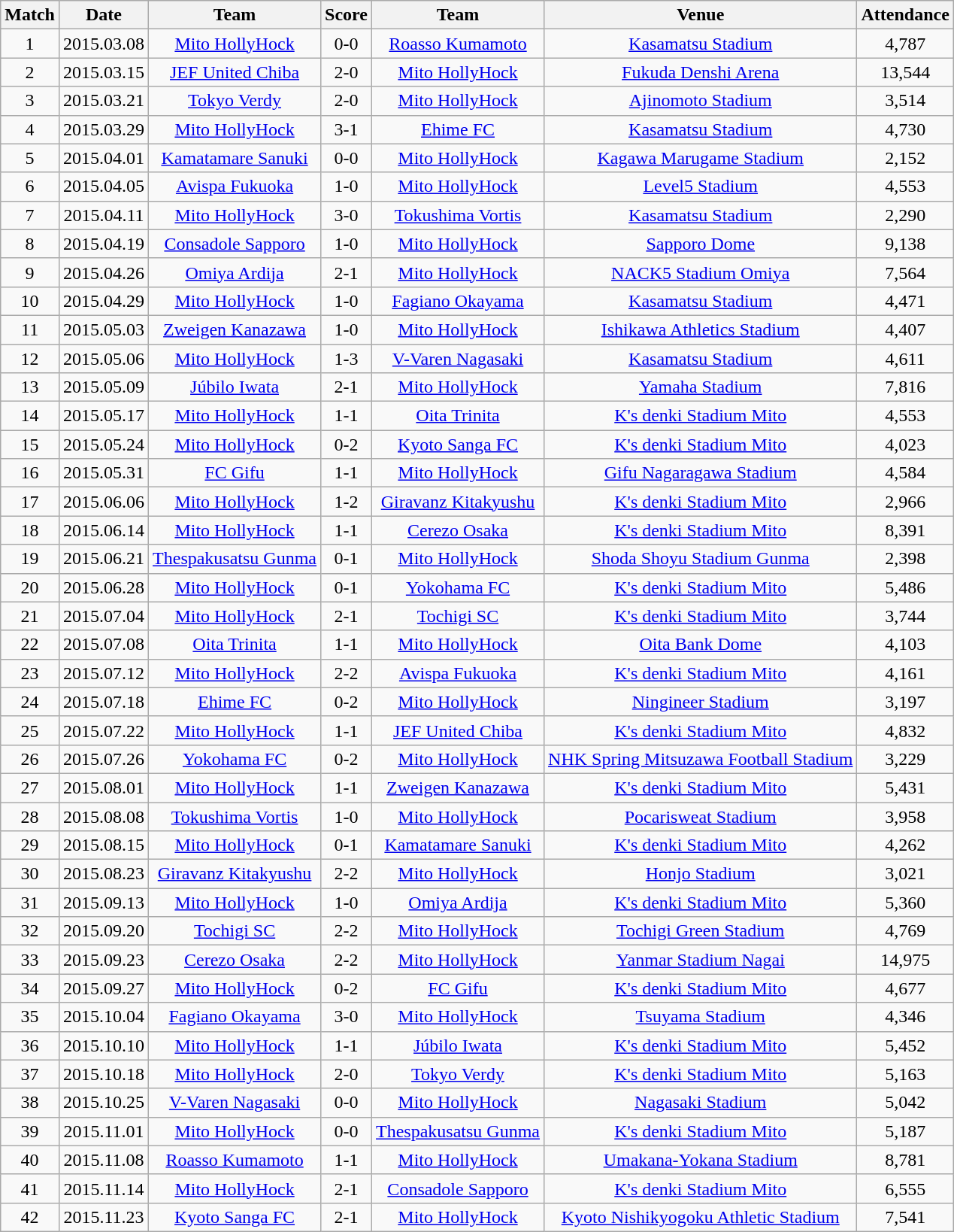<table class="wikitable" style="text-align:center;">
<tr>
<th>Match</th>
<th>Date</th>
<th>Team</th>
<th>Score</th>
<th>Team</th>
<th>Venue</th>
<th>Attendance</th>
</tr>
<tr>
<td>1</td>
<td>2015.03.08</td>
<td><a href='#'>Mito HollyHock</a></td>
<td>0-0</td>
<td><a href='#'>Roasso Kumamoto</a></td>
<td><a href='#'>Kasamatsu Stadium</a></td>
<td>4,787</td>
</tr>
<tr>
<td>2</td>
<td>2015.03.15</td>
<td><a href='#'>JEF United Chiba</a></td>
<td>2-0</td>
<td><a href='#'>Mito HollyHock</a></td>
<td><a href='#'>Fukuda Denshi Arena</a></td>
<td>13,544</td>
</tr>
<tr>
<td>3</td>
<td>2015.03.21</td>
<td><a href='#'>Tokyo Verdy</a></td>
<td>2-0</td>
<td><a href='#'>Mito HollyHock</a></td>
<td><a href='#'>Ajinomoto Stadium</a></td>
<td>3,514</td>
</tr>
<tr>
<td>4</td>
<td>2015.03.29</td>
<td><a href='#'>Mito HollyHock</a></td>
<td>3-1</td>
<td><a href='#'>Ehime FC</a></td>
<td><a href='#'>Kasamatsu Stadium</a></td>
<td>4,730</td>
</tr>
<tr>
<td>5</td>
<td>2015.04.01</td>
<td><a href='#'>Kamatamare Sanuki</a></td>
<td>0-0</td>
<td><a href='#'>Mito HollyHock</a></td>
<td><a href='#'>Kagawa Marugame Stadium</a></td>
<td>2,152</td>
</tr>
<tr>
<td>6</td>
<td>2015.04.05</td>
<td><a href='#'>Avispa Fukuoka</a></td>
<td>1-0</td>
<td><a href='#'>Mito HollyHock</a></td>
<td><a href='#'>Level5 Stadium</a></td>
<td>4,553</td>
</tr>
<tr>
<td>7</td>
<td>2015.04.11</td>
<td><a href='#'>Mito HollyHock</a></td>
<td>3-0</td>
<td><a href='#'>Tokushima Vortis</a></td>
<td><a href='#'>Kasamatsu Stadium</a></td>
<td>2,290</td>
</tr>
<tr>
<td>8</td>
<td>2015.04.19</td>
<td><a href='#'>Consadole Sapporo</a></td>
<td>1-0</td>
<td><a href='#'>Mito HollyHock</a></td>
<td><a href='#'>Sapporo Dome</a></td>
<td>9,138</td>
</tr>
<tr>
<td>9</td>
<td>2015.04.26</td>
<td><a href='#'>Omiya Ardija</a></td>
<td>2-1</td>
<td><a href='#'>Mito HollyHock</a></td>
<td><a href='#'>NACK5 Stadium Omiya</a></td>
<td>7,564</td>
</tr>
<tr>
<td>10</td>
<td>2015.04.29</td>
<td><a href='#'>Mito HollyHock</a></td>
<td>1-0</td>
<td><a href='#'>Fagiano Okayama</a></td>
<td><a href='#'>Kasamatsu Stadium</a></td>
<td>4,471</td>
</tr>
<tr>
<td>11</td>
<td>2015.05.03</td>
<td><a href='#'>Zweigen Kanazawa</a></td>
<td>1-0</td>
<td><a href='#'>Mito HollyHock</a></td>
<td><a href='#'>Ishikawa Athletics Stadium</a></td>
<td>4,407</td>
</tr>
<tr>
<td>12</td>
<td>2015.05.06</td>
<td><a href='#'>Mito HollyHock</a></td>
<td>1-3</td>
<td><a href='#'>V-Varen Nagasaki</a></td>
<td><a href='#'>Kasamatsu Stadium</a></td>
<td>4,611</td>
</tr>
<tr>
<td>13</td>
<td>2015.05.09</td>
<td><a href='#'>Júbilo Iwata</a></td>
<td>2-1</td>
<td><a href='#'>Mito HollyHock</a></td>
<td><a href='#'>Yamaha Stadium</a></td>
<td>7,816</td>
</tr>
<tr>
<td>14</td>
<td>2015.05.17</td>
<td><a href='#'>Mito HollyHock</a></td>
<td>1-1</td>
<td><a href='#'>Oita Trinita</a></td>
<td><a href='#'>K's denki Stadium Mito</a></td>
<td>4,553</td>
</tr>
<tr>
<td>15</td>
<td>2015.05.24</td>
<td><a href='#'>Mito HollyHock</a></td>
<td>0-2</td>
<td><a href='#'>Kyoto Sanga FC</a></td>
<td><a href='#'>K's denki Stadium Mito</a></td>
<td>4,023</td>
</tr>
<tr>
<td>16</td>
<td>2015.05.31</td>
<td><a href='#'>FC Gifu</a></td>
<td>1-1</td>
<td><a href='#'>Mito HollyHock</a></td>
<td><a href='#'>Gifu Nagaragawa Stadium</a></td>
<td>4,584</td>
</tr>
<tr>
<td>17</td>
<td>2015.06.06</td>
<td><a href='#'>Mito HollyHock</a></td>
<td>1-2</td>
<td><a href='#'>Giravanz Kitakyushu</a></td>
<td><a href='#'>K's denki Stadium Mito</a></td>
<td>2,966</td>
</tr>
<tr>
<td>18</td>
<td>2015.06.14</td>
<td><a href='#'>Mito HollyHock</a></td>
<td>1-1</td>
<td><a href='#'>Cerezo Osaka</a></td>
<td><a href='#'>K's denki Stadium Mito</a></td>
<td>8,391</td>
</tr>
<tr>
<td>19</td>
<td>2015.06.21</td>
<td><a href='#'>Thespakusatsu Gunma</a></td>
<td>0-1</td>
<td><a href='#'>Mito HollyHock</a></td>
<td><a href='#'>Shoda Shoyu Stadium Gunma</a></td>
<td>2,398</td>
</tr>
<tr>
<td>20</td>
<td>2015.06.28</td>
<td><a href='#'>Mito HollyHock</a></td>
<td>0-1</td>
<td><a href='#'>Yokohama FC</a></td>
<td><a href='#'>K's denki Stadium Mito</a></td>
<td>5,486</td>
</tr>
<tr>
<td>21</td>
<td>2015.07.04</td>
<td><a href='#'>Mito HollyHock</a></td>
<td>2-1</td>
<td><a href='#'>Tochigi SC</a></td>
<td><a href='#'>K's denki Stadium Mito</a></td>
<td>3,744</td>
</tr>
<tr>
<td>22</td>
<td>2015.07.08</td>
<td><a href='#'>Oita Trinita</a></td>
<td>1-1</td>
<td><a href='#'>Mito HollyHock</a></td>
<td><a href='#'>Oita Bank Dome</a></td>
<td>4,103</td>
</tr>
<tr>
<td>23</td>
<td>2015.07.12</td>
<td><a href='#'>Mito HollyHock</a></td>
<td>2-2</td>
<td><a href='#'>Avispa Fukuoka</a></td>
<td><a href='#'>K's denki Stadium Mito</a></td>
<td>4,161</td>
</tr>
<tr>
<td>24</td>
<td>2015.07.18</td>
<td><a href='#'>Ehime FC</a></td>
<td>0-2</td>
<td><a href='#'>Mito HollyHock</a></td>
<td><a href='#'>Ningineer Stadium</a></td>
<td>3,197</td>
</tr>
<tr>
<td>25</td>
<td>2015.07.22</td>
<td><a href='#'>Mito HollyHock</a></td>
<td>1-1</td>
<td><a href='#'>JEF United Chiba</a></td>
<td><a href='#'>K's denki Stadium Mito</a></td>
<td>4,832</td>
</tr>
<tr>
<td>26</td>
<td>2015.07.26</td>
<td><a href='#'>Yokohama FC</a></td>
<td>0-2</td>
<td><a href='#'>Mito HollyHock</a></td>
<td><a href='#'>NHK Spring Mitsuzawa Football Stadium</a></td>
<td>3,229</td>
</tr>
<tr>
<td>27</td>
<td>2015.08.01</td>
<td><a href='#'>Mito HollyHock</a></td>
<td>1-1</td>
<td><a href='#'>Zweigen Kanazawa</a></td>
<td><a href='#'>K's denki Stadium Mito</a></td>
<td>5,431</td>
</tr>
<tr>
<td>28</td>
<td>2015.08.08</td>
<td><a href='#'>Tokushima Vortis</a></td>
<td>1-0</td>
<td><a href='#'>Mito HollyHock</a></td>
<td><a href='#'>Pocarisweat Stadium</a></td>
<td>3,958</td>
</tr>
<tr>
<td>29</td>
<td>2015.08.15</td>
<td><a href='#'>Mito HollyHock</a></td>
<td>0-1</td>
<td><a href='#'>Kamatamare Sanuki</a></td>
<td><a href='#'>K's denki Stadium Mito</a></td>
<td>4,262</td>
</tr>
<tr>
<td>30</td>
<td>2015.08.23</td>
<td><a href='#'>Giravanz Kitakyushu</a></td>
<td>2-2</td>
<td><a href='#'>Mito HollyHock</a></td>
<td><a href='#'>Honjo Stadium</a></td>
<td>3,021</td>
</tr>
<tr>
<td>31</td>
<td>2015.09.13</td>
<td><a href='#'>Mito HollyHock</a></td>
<td>1-0</td>
<td><a href='#'>Omiya Ardija</a></td>
<td><a href='#'>K's denki Stadium Mito</a></td>
<td>5,360</td>
</tr>
<tr>
<td>32</td>
<td>2015.09.20</td>
<td><a href='#'>Tochigi SC</a></td>
<td>2-2</td>
<td><a href='#'>Mito HollyHock</a></td>
<td><a href='#'>Tochigi Green Stadium</a></td>
<td>4,769</td>
</tr>
<tr>
<td>33</td>
<td>2015.09.23</td>
<td><a href='#'>Cerezo Osaka</a></td>
<td>2-2</td>
<td><a href='#'>Mito HollyHock</a></td>
<td><a href='#'>Yanmar Stadium Nagai</a></td>
<td>14,975</td>
</tr>
<tr>
<td>34</td>
<td>2015.09.27</td>
<td><a href='#'>Mito HollyHock</a></td>
<td>0-2</td>
<td><a href='#'>FC Gifu</a></td>
<td><a href='#'>K's denki Stadium Mito</a></td>
<td>4,677</td>
</tr>
<tr>
<td>35</td>
<td>2015.10.04</td>
<td><a href='#'>Fagiano Okayama</a></td>
<td>3-0</td>
<td><a href='#'>Mito HollyHock</a></td>
<td><a href='#'>Tsuyama Stadium</a></td>
<td>4,346</td>
</tr>
<tr>
<td>36</td>
<td>2015.10.10</td>
<td><a href='#'>Mito HollyHock</a></td>
<td>1-1</td>
<td><a href='#'>Júbilo Iwata</a></td>
<td><a href='#'>K's denki Stadium Mito</a></td>
<td>5,452</td>
</tr>
<tr>
<td>37</td>
<td>2015.10.18</td>
<td><a href='#'>Mito HollyHock</a></td>
<td>2-0</td>
<td><a href='#'>Tokyo Verdy</a></td>
<td><a href='#'>K's denki Stadium Mito</a></td>
<td>5,163</td>
</tr>
<tr>
<td>38</td>
<td>2015.10.25</td>
<td><a href='#'>V-Varen Nagasaki</a></td>
<td>0-0</td>
<td><a href='#'>Mito HollyHock</a></td>
<td><a href='#'>Nagasaki Stadium</a></td>
<td>5,042</td>
</tr>
<tr>
<td>39</td>
<td>2015.11.01</td>
<td><a href='#'>Mito HollyHock</a></td>
<td>0-0</td>
<td><a href='#'>Thespakusatsu Gunma</a></td>
<td><a href='#'>K's denki Stadium Mito</a></td>
<td>5,187</td>
</tr>
<tr>
<td>40</td>
<td>2015.11.08</td>
<td><a href='#'>Roasso Kumamoto</a></td>
<td>1-1</td>
<td><a href='#'>Mito HollyHock</a></td>
<td><a href='#'>Umakana-Yokana Stadium</a></td>
<td>8,781</td>
</tr>
<tr>
<td>41</td>
<td>2015.11.14</td>
<td><a href='#'>Mito HollyHock</a></td>
<td>2-1</td>
<td><a href='#'>Consadole Sapporo</a></td>
<td><a href='#'>K's denki Stadium Mito</a></td>
<td>6,555</td>
</tr>
<tr>
<td>42</td>
<td>2015.11.23</td>
<td><a href='#'>Kyoto Sanga FC</a></td>
<td>2-1</td>
<td><a href='#'>Mito HollyHock</a></td>
<td><a href='#'>Kyoto Nishikyogoku Athletic Stadium</a></td>
<td>7,541</td>
</tr>
</table>
